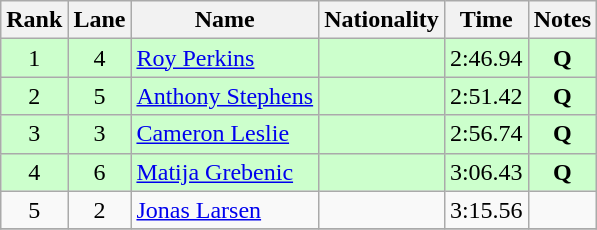<table class="wikitable">
<tr>
<th>Rank</th>
<th>Lane</th>
<th>Name</th>
<th>Nationality</th>
<th>Time</th>
<th>Notes</th>
</tr>
<tr bgcolor=ccffcc>
<td align=center>1</td>
<td align=center>4</td>
<td><a href='#'>Roy Perkins</a></td>
<td></td>
<td align=center>2:46.94</td>
<td align=center><strong>Q</strong></td>
</tr>
<tr bgcolor=ccffcc>
<td align=center>2</td>
<td align=center>5</td>
<td><a href='#'>Anthony Stephens</a></td>
<td></td>
<td align=center>2:51.42</td>
<td align=center><strong>Q</strong></td>
</tr>
<tr bgcolor=ccffcc>
<td align=center>3</td>
<td align=center>3</td>
<td><a href='#'>Cameron Leslie</a></td>
<td></td>
<td align=center>2:56.74</td>
<td align=center><strong>Q</strong></td>
</tr>
<tr bgcolor=ccffcc>
<td align=center>4</td>
<td align=center>6</td>
<td><a href='#'>Matija Grebenic</a></td>
<td></td>
<td align=center>3:06.43</td>
<td align=center><strong>Q</strong></td>
</tr>
<tr>
<td align=center>5</td>
<td align=center>2</td>
<td><a href='#'>Jonas Larsen</a></td>
<td></td>
<td align=center>3:15.56</td>
<td align=center></td>
</tr>
<tr>
</tr>
</table>
